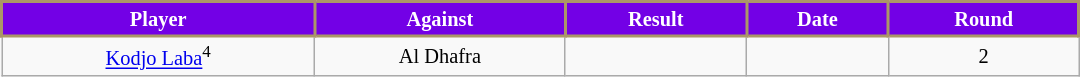<table class="wikitable" style="width:57%; text-align:center; font-size:85%;">
<tr>
<th style="color:#FFFFFF; background: #7300E6; border:2px solid #AB9767;">Player</th>
<th style="color:#FFFFFF; background: #7300E6; border:2px solid #AB9767;">Against</th>
<th style="color:#FFFFFF; background: #7300E6; border:2px solid #AB9767;">Result</th>
<th style="color:#FFFFFF; background: #7300E6; border:2px solid #AB9767;">Date</th>
<th style="color:#FFFFFF; background: #7300E6; border:2px solid #AB9767;">Round</th>
</tr>
<tr>
<td> <a href='#'>Kodjo Laba</a><sup>4</sup></td>
<td>Al Dhafra</td>
<td></td>
<td></td>
<td align=center>2</td>
</tr>
</table>
